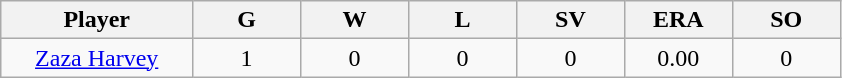<table class="wikitable sortable">
<tr>
<th bgcolor="#DDDDFF" width="16%">Player</th>
<th bgcolor="#DDDDFF" width="9%">G</th>
<th bgcolor="#DDDDFF" width="9%">W</th>
<th bgcolor="#DDDDFF" width="9%">L</th>
<th bgcolor="#DDDDFF" width="9%">SV</th>
<th bgcolor="#DDDDFF" width="9%">ERA</th>
<th bgcolor="#DDDDFF" width="9%">SO</th>
</tr>
<tr align="center">
<td><a href='#'>Zaza Harvey</a></td>
<td>1</td>
<td>0</td>
<td>0</td>
<td>0</td>
<td>0.00</td>
<td>0</td>
</tr>
</table>
